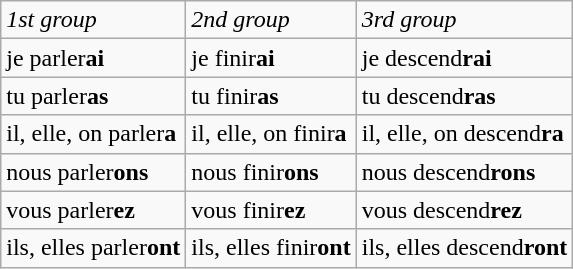<table class=wikitable>
<tr>
<td><em>1st group</em></td>
<td><em>2nd group</em></td>
<td><em>3rd group</em></td>
</tr>
<tr>
<td>je parler<strong>ai</strong></td>
<td>je finir<strong>ai</strong></td>
<td>je descend<strong>rai</strong></td>
</tr>
<tr>
<td>tu parler<strong>as</strong></td>
<td>tu finir<strong>as</strong></td>
<td>tu descend<strong>ras</strong></td>
</tr>
<tr>
<td>il, elle, on parler<strong>a</strong></td>
<td>il, elle, on finir<strong>a</strong></td>
<td>il, elle, on descend<strong>ra</strong></td>
</tr>
<tr>
<td>nous parler<strong>ons</strong></td>
<td>nous finir<strong>ons</strong></td>
<td>nous descend<strong>rons</strong></td>
</tr>
<tr>
<td>vous parler<strong>ez</strong></td>
<td>vous finir<strong>ez</strong></td>
<td>vous descend<strong>rez</strong></td>
</tr>
<tr>
<td>ils, elles parler<strong>ont</strong></td>
<td>ils, elles finir<strong>ont</strong></td>
<td>ils, elles descend<strong>ront</strong></td>
</tr>
</table>
